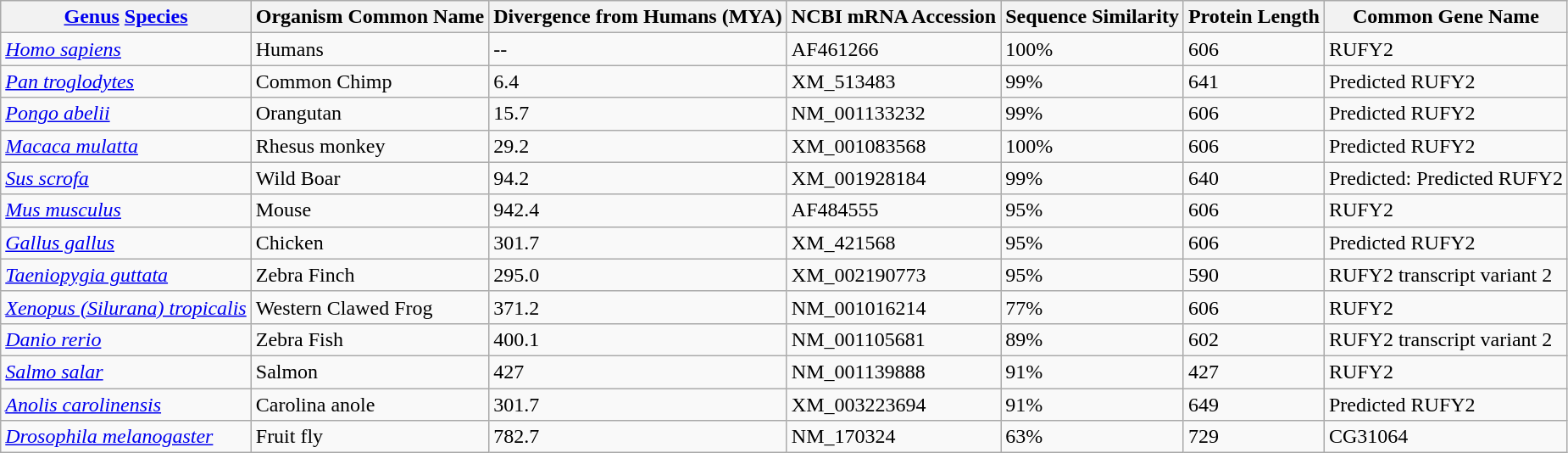<table class="wikitable sortable">
<tr>
<th><a href='#'>Genus</a> <a href='#'>Species</a></th>
<th>Organism Common Name</th>
<th>Divergence from Humans (MYA)</th>
<th>NCBI mRNA Accession</th>
<th>Sequence Similarity</th>
<th>Protein Length</th>
<th>Common Gene Name</th>
</tr>
<tr>
<td><em><a href='#'>Homo sapiens</a></em></td>
<td>Humans</td>
<td>--</td>
<td>AF461266</td>
<td>100%</td>
<td>606</td>
<td>RUFY2</td>
</tr>
<tr>
<td><em><a href='#'>Pan troglodytes</a></em></td>
<td>Common Chimp</td>
<td>6.4</td>
<td>XM_513483</td>
<td>99%</td>
<td>641</td>
<td>Predicted RUFY2</td>
</tr>
<tr>
<td><em><a href='#'>Pongo abelii</a></em></td>
<td>Orangutan</td>
<td>15.7</td>
<td>NM_001133232</td>
<td>99%</td>
<td>606</td>
<td>Predicted RUFY2</td>
</tr>
<tr>
<td><em><a href='#'>Macaca mulatta</a></em></td>
<td>Rhesus monkey</td>
<td>29.2</td>
<td>XM_001083568</td>
<td>100%</td>
<td>606</td>
<td>Predicted RUFY2</td>
</tr>
<tr>
<td><em><a href='#'>Sus scrofa</a></em></td>
<td>Wild Boar</td>
<td>94.2</td>
<td>XM_001928184</td>
<td>99%</td>
<td>640</td>
<td>Predicted: Predicted RUFY2</td>
</tr>
<tr>
<td><em><a href='#'>Mus musculus</a></em></td>
<td>Mouse</td>
<td>942.4</td>
<td>AF484555</td>
<td>95%</td>
<td>606</td>
<td>RUFY2</td>
</tr>
<tr>
<td><em><a href='#'>Gallus gallus</a></em></td>
<td>Chicken</td>
<td>301.7</td>
<td>XM_421568</td>
<td>95%</td>
<td>606</td>
<td>Predicted RUFY2</td>
</tr>
<tr>
<td><em><a href='#'>Taeniopygia guttata</a></em></td>
<td>Zebra Finch</td>
<td>295.0</td>
<td>XM_002190773</td>
<td>95%</td>
<td>590</td>
<td>RUFY2 transcript variant 2</td>
</tr>
<tr>
<td><em><a href='#'>Xenopus (Silurana) tropicalis</a></em></td>
<td>Western Clawed Frog</td>
<td>371.2</td>
<td>NM_001016214</td>
<td>77%</td>
<td>606</td>
<td>RUFY2</td>
</tr>
<tr>
<td><em><a href='#'>Danio rerio</a></em></td>
<td>Zebra Fish</td>
<td>400.1</td>
<td>NM_001105681</td>
<td>89%</td>
<td>602</td>
<td>RUFY2 transcript variant 2</td>
</tr>
<tr>
<td><em><a href='#'>Salmo salar</a></em></td>
<td>Salmon</td>
<td>427</td>
<td>NM_001139888</td>
<td>91%</td>
<td>427</td>
<td>RUFY2</td>
</tr>
<tr>
<td><em><a href='#'>Anolis carolinensis</a></em></td>
<td>Carolina anole</td>
<td>301.7</td>
<td>XM_003223694</td>
<td>91%</td>
<td>649</td>
<td>Predicted RUFY2</td>
</tr>
<tr>
<td><em><a href='#'>Drosophila melanogaster</a></em></td>
<td>Fruit fly</td>
<td>782.7</td>
<td>NM_170324</td>
<td>63%</td>
<td>729</td>
<td>CG31064</td>
</tr>
</table>
